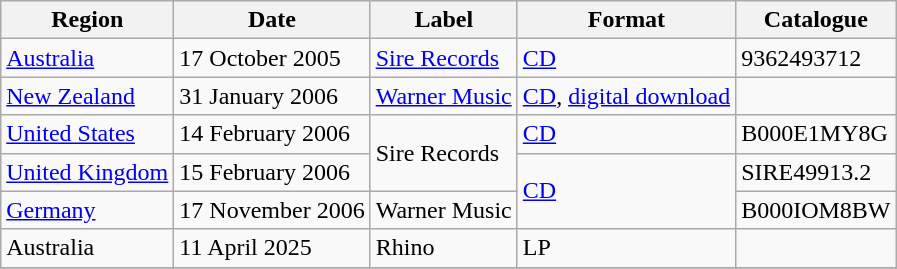<table class="wikitable">
<tr>
<th>Region</th>
<th>Date</th>
<th>Label</th>
<th>Format</th>
<th>Catalogue</th>
</tr>
<tr>
<td><a href='#'>Australia</a></td>
<td>17 October 2005</td>
<td><a href='#'>Sire Records</a></td>
<td rowspan="1"><a href='#'>CD</a></td>
<td>9362493712</td>
</tr>
<tr>
<td><a href='#'>New Zealand</a></td>
<td>31 January 2006</td>
<td><a href='#'>Warner Music</a></td>
<td rowspan="1"><a href='#'>CD</a>, <a href='#'>digital download</a></td>
<td></td>
</tr>
<tr>
<td><a href='#'>United States</a></td>
<td>14 February 2006</td>
<td rowspan="2">Sire Records</td>
<td rowspan="1"><a href='#'>CD</a></td>
<td>B000E1MY8G</td>
</tr>
<tr>
<td><a href='#'>United Kingdom</a></td>
<td>15 February 2006</td>
<td rowspan="2"><a href='#'>CD</a></td>
<td>SIRE49913.2</td>
</tr>
<tr>
<td><a href='#'>Germany</a></td>
<td>17 November 2006</td>
<td>Warner Music</td>
<td>B000IOM8BW</td>
</tr>
<tr>
<td>Australia</td>
<td>11 April 2025</td>
<td>Rhino</td>
<td>LP</td>
<td></td>
</tr>
<tr>
</tr>
</table>
